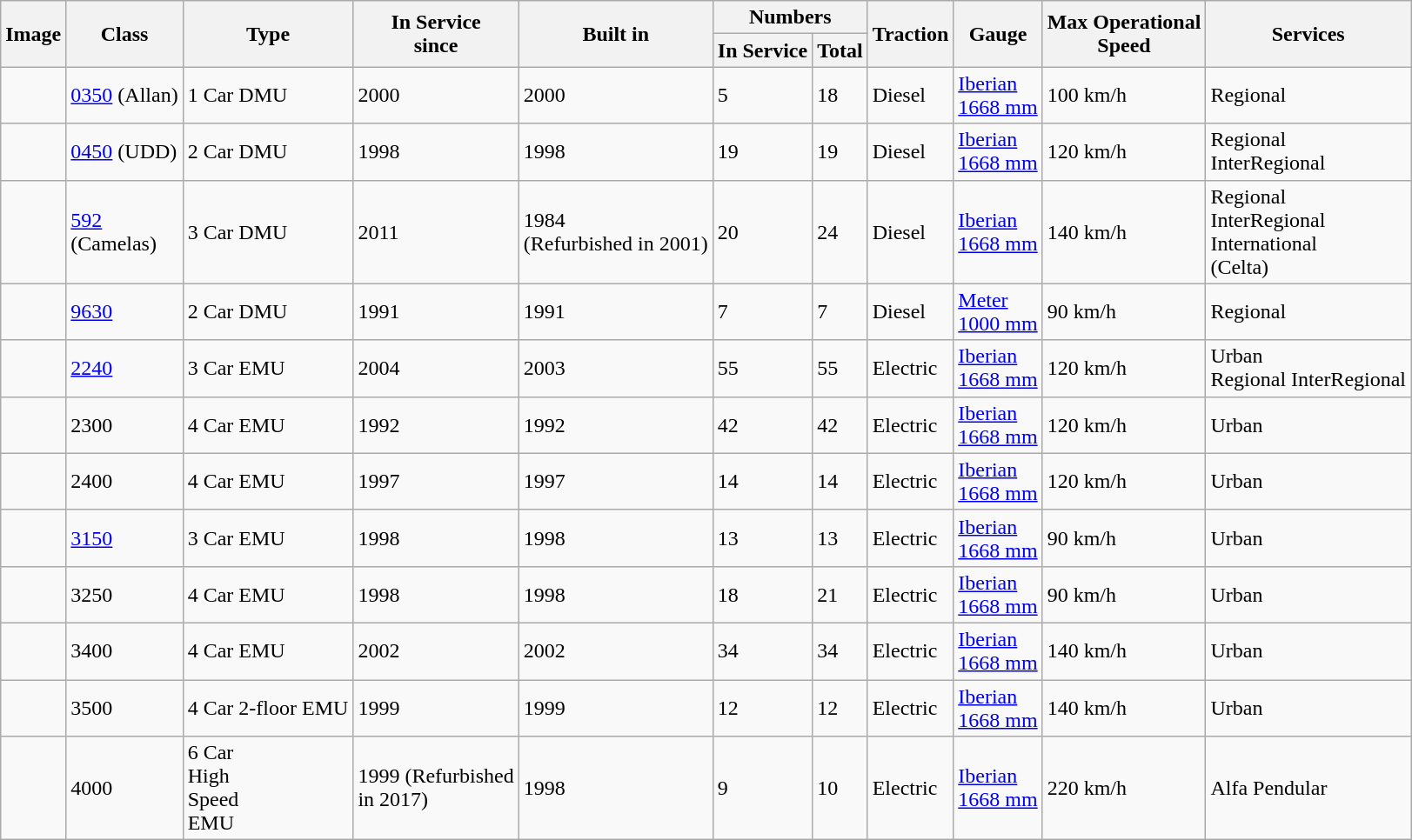<table class="wikitable sortable">
<tr>
<th rowspan="2">Image</th>
<th rowspan="2">Class</th>
<th rowspan="2">Type</th>
<th rowspan="2">In Service<br>since</th>
<th rowspan="2">Built in</th>
<th colspan="2">Numbers</th>
<th rowspan="2">Traction</th>
<th rowspan="2">Gauge</th>
<th rowspan="2">Max Operational<br>Speed</th>
<th rowspan="2">Services</th>
</tr>
<tr>
<th scope="col">In Service</th>
<th>Total</th>
</tr>
<tr>
<td></td>
<td><a href='#'>0350</a> (Allan)</td>
<td>1 Car DMU</td>
<td>2000</td>
<td>2000</td>
<td>5</td>
<td>18</td>
<td>Diesel</td>
<td><a href='#'>Iberian</a><br><a href='#'>1668 mm</a></td>
<td>100 km/h</td>
<td>Regional</td>
</tr>
<tr>
<td></td>
<td><a href='#'>0450</a> (UDD)</td>
<td>2 Car DMU</td>
<td>1998</td>
<td>1998</td>
<td>19</td>
<td>19</td>
<td>Diesel</td>
<td><a href='#'>Iberian</a><br><a href='#'>1668 mm</a></td>
<td>120 km/h</td>
<td>Regional<br>InterRegional</td>
</tr>
<tr>
<td></td>
<td><a href='#'>592</a><br>(Camelas)</td>
<td>3 Car DMU</td>
<td>2011</td>
<td>1984<br>(Refurbished in 2001)</td>
<td>20</td>
<td>24</td>
<td>Diesel</td>
<td><a href='#'>Iberian</a><br><a href='#'>1668 mm</a></td>
<td>140 km/h</td>
<td>Regional<br>InterRegional<br>International<br>(Celta)</td>
</tr>
<tr>
<td></td>
<td><a href='#'>9630</a></td>
<td>2 Car DMU</td>
<td>1991</td>
<td>1991</td>
<td>7</td>
<td>7</td>
<td>Diesel</td>
<td><a href='#'>Meter</a><br><a href='#'>1000 mm</a></td>
<td>90 km/h</td>
<td>Regional</td>
</tr>
<tr>
<td></td>
<td><a href='#'>2240</a></td>
<td>3 Car EMU</td>
<td>2004</td>
<td>2003</td>
<td>55</td>
<td>55</td>
<td>Electric</td>
<td><a href='#'>Iberian</a><br><a href='#'>1668 mm</a></td>
<td>120 km/h</td>
<td>Urban<br>Regional
InterRegional</td>
</tr>
<tr>
<td></td>
<td>2300</td>
<td>4 Car EMU</td>
<td>1992</td>
<td>1992</td>
<td>42</td>
<td>42</td>
<td>Electric</td>
<td><a href='#'>Iberian</a><br><a href='#'>1668 mm</a></td>
<td>120 km/h</td>
<td>Urban</td>
</tr>
<tr>
<td></td>
<td>2400</td>
<td>4 Car EMU</td>
<td>1997</td>
<td>1997</td>
<td>14</td>
<td>14</td>
<td>Electric</td>
<td><a href='#'>Iberian</a><br><a href='#'>1668 mm</a></td>
<td>120 km/h</td>
<td>Urban</td>
</tr>
<tr>
<td></td>
<td><a href='#'>3150</a></td>
<td>3 Car EMU</td>
<td>1998</td>
<td>1998</td>
<td>13</td>
<td>13</td>
<td>Electric</td>
<td><a href='#'>Iberian</a><br><a href='#'>1668 mm</a></td>
<td>90 km/h</td>
<td>Urban</td>
</tr>
<tr>
<td></td>
<td>3250</td>
<td>4 Car EMU</td>
<td>1998</td>
<td>1998</td>
<td>18</td>
<td>21</td>
<td>Electric</td>
<td><a href='#'>Iberian</a><br><a href='#'>1668 mm</a></td>
<td>90 km/h</td>
<td>Urban</td>
</tr>
<tr>
<td></td>
<td>3400</td>
<td>4 Car EMU</td>
<td>2002</td>
<td>2002</td>
<td>34</td>
<td>34</td>
<td>Electric</td>
<td><a href='#'>Iberian</a><br><a href='#'>1668 mm</a></td>
<td>140 km/h</td>
<td>Urban</td>
</tr>
<tr>
<td></td>
<td>3500</td>
<td>4 Car 2-floor EMU</td>
<td>1999</td>
<td>1999</td>
<td>12</td>
<td>12</td>
<td>Electric</td>
<td><a href='#'>Iberian</a><br><a href='#'>1668 mm</a></td>
<td>140 km/h</td>
<td>Urban</td>
</tr>
<tr>
<td></td>
<td>4000</td>
<td>6 Car<br>High<br>Speed<br>EMU</td>
<td>1999 (Refurbished<br>in 2017)</td>
<td>1998</td>
<td>9</td>
<td>10</td>
<td>Electric</td>
<td><a href='#'>Iberian</a><br><a href='#'>1668 mm</a></td>
<td>220 km/h</td>
<td>Alfa Pendular</td>
</tr>
</table>
